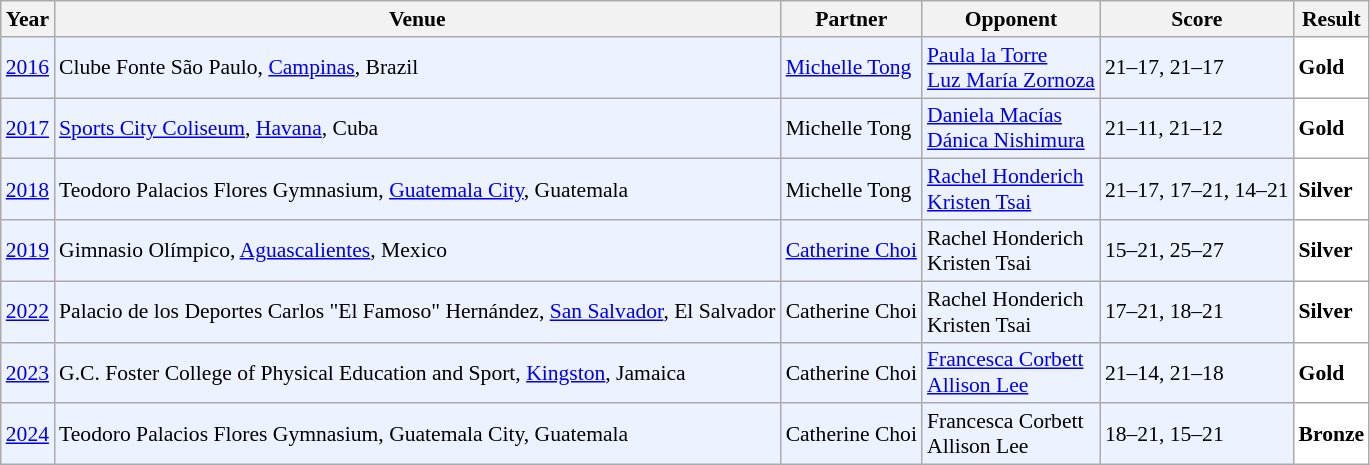<table class="sortable wikitable" style="font-size: 90%;">
<tr>
<th>Year</th>
<th>Venue</th>
<th>Partner</th>
<th>Opponent</th>
<th>Score</th>
<th>Result</th>
</tr>
<tr style="background:#ECF2FF">
<td align="center"><a href='#'>2016</a></td>
<td align="left">Clube Fonte São Paulo, <a href='#'>Campinas</a>, Brazil</td>
<td align="left"> <a href='#'>Michelle Tong</a></td>
<td align="left"> <a href='#'>Paula la Torre</a><br> <a href='#'>Luz María Zornoza</a></td>
<td align="left">21–17, 21–17</td>
<td style="text-align:left; background:white"> <strong>Gold</strong></td>
</tr>
<tr style="background:#ECF2FF">
<td align="center"><a href='#'>2017</a></td>
<td align="left"><a href='#'>Sports City Coliseum</a>, <a href='#'>Havana</a>, Cuba</td>
<td align="left"> Michelle Tong</td>
<td align="left"> <a href='#'>Daniela Macías</a><br> <a href='#'>Dánica Nishimura</a></td>
<td align="left">21–11, 21–12</td>
<td style="text-align:left; background:white"> <strong>Gold</strong></td>
</tr>
<tr style="background:#ECF2FF">
<td align="center"><a href='#'>2018</a></td>
<td align="left">Teodoro Palacios Flores Gymnasium, <a href='#'>Guatemala City</a>, Guatemala</td>
<td align="left"> Michelle Tong</td>
<td align="left"> <a href='#'>Rachel Honderich</a><br> <a href='#'>Kristen Tsai</a></td>
<td align="left">21–17, 17–21, 14–21</td>
<td style="text-align:left; background:white"> <strong>Silver</strong></td>
</tr>
<tr style="background:#ECF2FF">
<td align="center"><a href='#'>2019</a></td>
<td align="left">Gimnasio Olímpico, <a href='#'>Aguascalientes</a>, Mexico</td>
<td align="left"> <a href='#'>Catherine Choi</a></td>
<td align="left"> Rachel Honderich<br> Kristen Tsai</td>
<td align="left">15–21, 25–27</td>
<td style="text-align:left; background:white"> <strong>Silver</strong></td>
</tr>
<tr style="background:#ECF2FF">
<td align="center"><a href='#'>2022</a></td>
<td align="left">Palacio de los Deportes Carlos "El Famoso" Hernández, <a href='#'>San Salvador</a>, El Salvador</td>
<td align="left"> Catherine Choi</td>
<td align="left"> Rachel Honderich<br> Kristen Tsai</td>
<td align="left">17–21, 18–21</td>
<td style="text-align:left; background:white"> <strong>Silver</strong></td>
</tr>
<tr style="background:#ECF2FF">
<td align="center"><a href='#'>2023</a></td>
<td align="left">G.C. Foster College of Physical Education and Sport, <a href='#'>Kingston</a>, Jamaica</td>
<td align="left"> Catherine Choi</td>
<td align="left"> <a href='#'>Francesca Corbett</a><br> <a href='#'>Allison Lee</a></td>
<td align="left">21–14, 21–18</td>
<td style="text-align:left; background:white"> <strong>Gold</strong></td>
</tr>
<tr style="background:#ECF2FF">
<td align="center"><a href='#'>2024</a></td>
<td align="left">Teodoro Palacios Flores Gymnasium, Guatemala City, Guatemala</td>
<td align="left"> Catherine Choi</td>
<td align="left"> Francesca Corbett<br> Allison Lee</td>
<td align="left">18–21, 15–21</td>
<td style="text-align:left; background:white"> <strong>Bronze</strong></td>
</tr>
</table>
